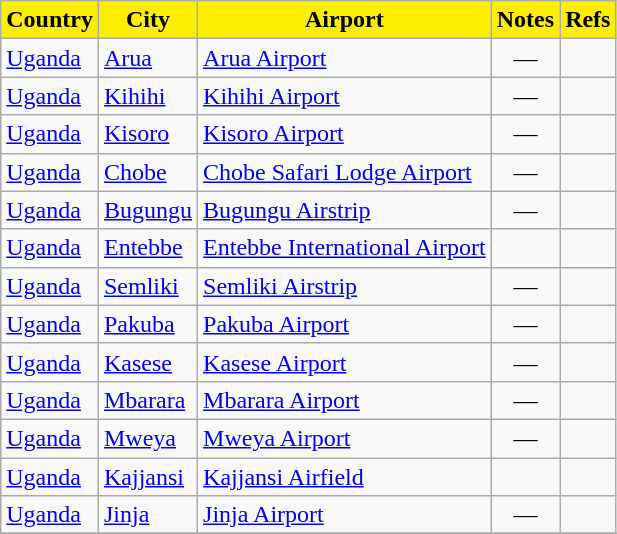<table class="wikitable sortable">
<tr>
<th style="background-color:#FDEE00;color:Black">Country</th>
<th style="background-color:#FDEE00;color:Black">City</th>
<th style="background-color:#FDEE00;color:Black">Airport</th>
<th style="background-color:#FDEE00;color:Black">Notes</th>
<th style="background-color:#FDEE00;color:Black" class="unsortable">Refs</th>
</tr>
<tr>
<td><a href='#'>Uganda</a></td>
<td><a href='#'>Arua</a></td>
<td><a href='#'>Arua Airport</a></td>
<td align=center>—</td>
<td align=center></td>
</tr>
<tr>
<td><a href='#'>Uganda</a></td>
<td><a href='#'>Kihihi</a></td>
<td><a href='#'>Kihihi  Airport</a></td>
<td align=center>—</td>
<td align=center></td>
</tr>
<tr>
<td><a href='#'>Uganda</a></td>
<td><a href='#'>Kisoro</a></td>
<td><a href='#'>Kisoro Airport</a></td>
<td align=center>—</td>
<td align=center></td>
</tr>
<tr>
<td><a href='#'>Uganda</a></td>
<td><a href='#'>Chobe</a></td>
<td><a href='#'>Chobe Safari Lodge Airport</a></td>
<td align=center>—</td>
<td align=center></td>
</tr>
<tr>
<td><a href='#'>Uganda</a></td>
<td><a href='#'>Bugungu</a></td>
<td><a href='#'>Bugungu Airstrip</a></td>
<td align=center>—</td>
<td align=center></td>
</tr>
<tr>
<td><a href='#'>Uganda</a></td>
<td><a href='#'>Entebbe</a></td>
<td><a href='#'>Entebbe International Airport</a></td>
<td></td>
<td align=center></td>
</tr>
<tr>
<td><a href='#'>Uganda</a></td>
<td><a href='#'>Semliki</a></td>
<td><a href='#'>Semliki Airstrip</a></td>
<td align=center>—</td>
<td align=center></td>
</tr>
<tr>
<td><a href='#'>Uganda</a></td>
<td><a href='#'>Pakuba</a></td>
<td><a href='#'>Pakuba Airport</a></td>
<td align=center>—</td>
<td align=center></td>
</tr>
<tr>
<td><a href='#'>Uganda</a></td>
<td><a href='#'>Kasese</a></td>
<td><a href='#'>Kasese Airport</a></td>
<td align=center>—</td>
<td align=center></td>
</tr>
<tr>
<td><a href='#'>Uganda</a></td>
<td><a href='#'>Mbarara</a></td>
<td><a href='#'>Mbarara Airport</a></td>
<td align=center>—</td>
<td align=center></td>
</tr>
<tr>
<td><a href='#'>Uganda</a></td>
<td><a href='#'>Mweya</a></td>
<td><a href='#'>Mweya Airport</a></td>
<td align=center>—</td>
<td align=center></td>
</tr>
<tr>
<td><a href='#'>Uganda</a></td>
<td><a href='#'>Kajjansi</a></td>
<td><a href='#'>Kajjansi Airfield</a></td>
<td></td>
<td align=center></td>
</tr>
<tr>
<td><a href='#'>Uganda</a></td>
<td><a href='#'>Jinja</a></td>
<td><a href='#'>Jinja Airport</a></td>
<td align=center>—</td>
<td align=center></td>
</tr>
<tr>
</tr>
</table>
